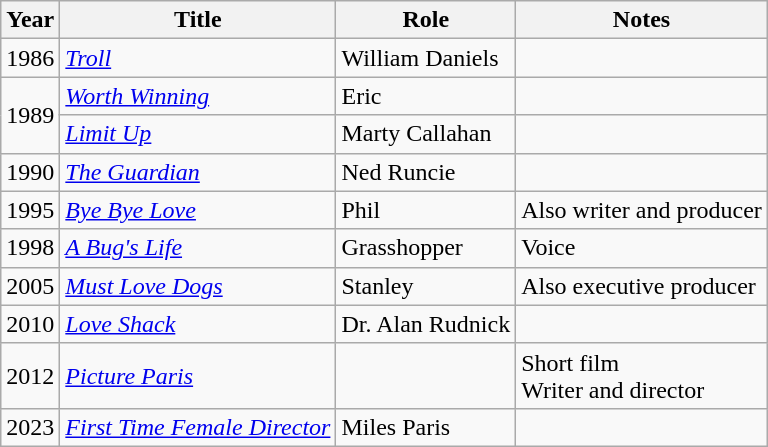<table class="wikitable sortable">
<tr>
<th>Year</th>
<th>Title</th>
<th>Role</th>
<th class="unsortable">Notes</th>
</tr>
<tr>
<td>1986</td>
<td><a href='#'><em>Troll</em></a></td>
<td>William Daniels</td>
<td></td>
</tr>
<tr>
<td rowspan="2">1989</td>
<td><em><a href='#'>Worth Winning</a></em></td>
<td>Eric</td>
<td></td>
</tr>
<tr>
<td><em><a href='#'>Limit Up</a></em></td>
<td>Marty Callahan</td>
<td></td>
</tr>
<tr>
<td>1990</td>
<td><em><a href='#'>The Guardian</a></em></td>
<td>Ned Runcie</td>
<td></td>
</tr>
<tr>
<td>1995</td>
<td><em><a href='#'>Bye Bye Love</a></em></td>
<td>Phil</td>
<td>Also writer and producer</td>
</tr>
<tr>
<td>1998</td>
<td><em><a href='#'>A Bug's Life</a></em></td>
<td>Grasshopper</td>
<td>Voice</td>
</tr>
<tr>
<td>2005</td>
<td><em><a href='#'>Must Love Dogs</a></em></td>
<td>Stanley</td>
<td>Also executive producer</td>
</tr>
<tr>
<td>2010</td>
<td><em><a href='#'>Love Shack</a></em></td>
<td>Dr. Alan Rudnick</td>
<td></td>
</tr>
<tr>
<td>2012</td>
<td><em><a href='#'>Picture Paris</a></em></td>
<td></td>
<td>Short film<br>Writer and director</td>
</tr>
<tr>
<td>2023</td>
<td><em><a href='#'>First Time Female Director</a></em></td>
<td>Miles Paris</td>
<td></td>
</tr>
</table>
